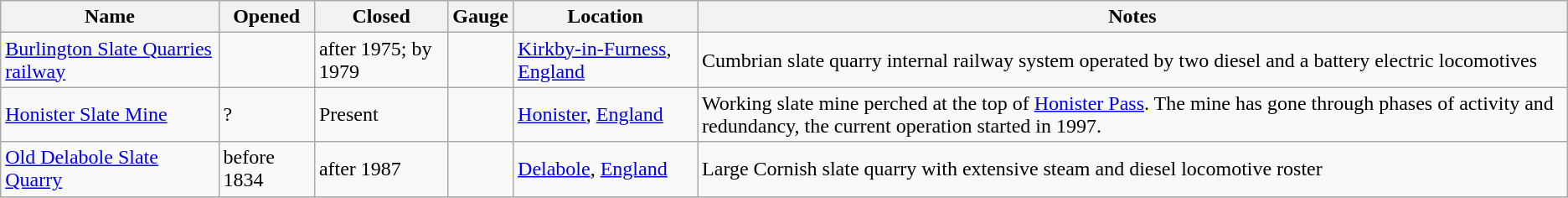<table class="wikitable">
<tr>
<th>Name</th>
<th>Opened</th>
<th>Closed</th>
<th>Gauge</th>
<th>Location</th>
<th>Notes</th>
</tr>
<tr>
<td><a href='#'>Burlington Slate Quarries railway</a></td>
<td></td>
<td>after 1975; by 1979</td>
<td></td>
<td><a href='#'>Kirkby-in-Furness</a>, <a href='#'>England</a></td>
<td>Cumbrian slate quarry internal railway system operated by two diesel and a battery electric locomotives</td>
</tr>
<tr>
<td><a href='#'>Honister Slate Mine</a></td>
<td>?</td>
<td>Present</td>
<td></td>
<td><a href='#'>Honister</a>, <a href='#'>England</a></td>
<td>Working slate mine perched at the top of <a href='#'>Honister Pass</a>. The mine has gone through phases of activity and redundancy, the current operation started in 1997.</td>
</tr>
<tr>
<td><a href='#'>Old Delabole Slate Quarry</a></td>
<td>before 1834</td>
<td>after 1987 </td>
<td></td>
<td><a href='#'>Delabole</a>, <a href='#'>England</a></td>
<td>Large Cornish slate quarry with extensive steam and diesel locomotive roster</td>
</tr>
<tr>
</tr>
</table>
